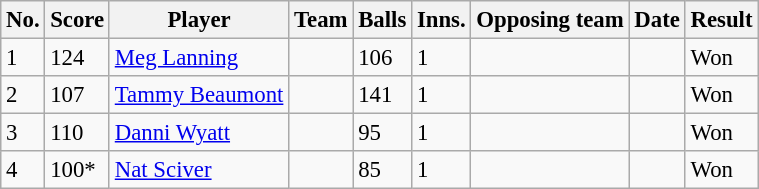<table class="wikitable sortable" style="font-size:95%">
<tr>
<th>No.</th>
<th>Score</th>
<th>Player</th>
<th>Team</th>
<th>Balls</th>
<th>Inns.</th>
<th>Opposing team</th>
<th>Date</th>
<th>Result</th>
</tr>
<tr>
<td>1</td>
<td>124</td>
<td><a href='#'>Meg Lanning</a></td>
<td></td>
<td>106</td>
<td>1</td>
<td></td>
<td></td>
<td>Won</td>
</tr>
<tr>
<td>2</td>
<td>107</td>
<td><a href='#'>Tammy Beaumont</a></td>
<td></td>
<td>141</td>
<td>1</td>
<td></td>
<td></td>
<td>Won</td>
</tr>
<tr>
<td>3</td>
<td>110</td>
<td><a href='#'>Danni Wyatt</a></td>
<td></td>
<td>95</td>
<td>1</td>
<td></td>
<td></td>
<td>Won</td>
</tr>
<tr>
<td>4</td>
<td>100*</td>
<td><a href='#'>Nat Sciver</a></td>
<td></td>
<td>85</td>
<td>1</td>
<td></td>
<td></td>
<td>Won</td>
</tr>
</table>
